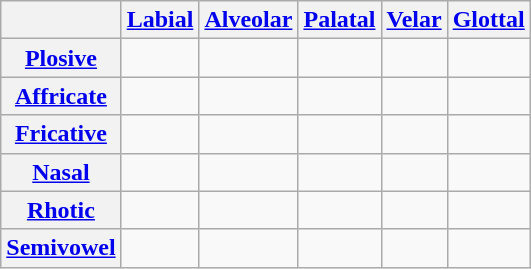<table class="wikitable" style="text-align:center">
<tr>
<th></th>
<th><a href='#'>Labial</a></th>
<th><a href='#'>Alveolar</a></th>
<th><a href='#'>Palatal</a></th>
<th><a href='#'>Velar</a></th>
<th><a href='#'>Glottal</a></th>
</tr>
<tr>
<th><a href='#'>Plosive</a></th>
<td></td>
<td></td>
<td></td>
<td></td>
<td></td>
</tr>
<tr>
<th><a href='#'>Affricate</a></th>
<td></td>
<td></td>
<td></td>
<td></td>
<td></td>
</tr>
<tr>
<th><a href='#'>Fricative</a></th>
<td></td>
<td></td>
<td></td>
<td></td>
<td></td>
</tr>
<tr>
<th><a href='#'>Nasal</a></th>
<td></td>
<td></td>
<td></td>
<td></td>
<td></td>
</tr>
<tr>
<th><a href='#'>Rhotic</a></th>
<td></td>
<td></td>
<td></td>
<td></td>
<td></td>
</tr>
<tr>
<th><a href='#'>Semivowel</a></th>
<td></td>
<td></td>
<td></td>
<td></td>
<td></td>
</tr>
</table>
